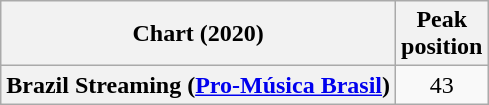<table class="wikitable plainrowheaders" style="text-align:center">
<tr>
<th scope="col">Chart (2020)</th>
<th scope="col">Peak<br>position</th>
</tr>
<tr>
<th scope="row">Brazil Streaming (<a href='#'>Pro-Música Brasil</a>)</th>
<td>43</td>
</tr>
</table>
